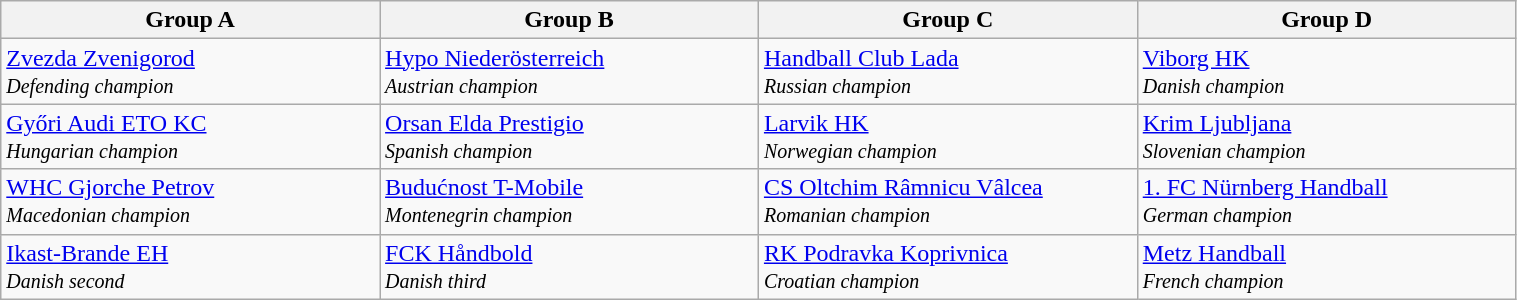<table class="wikitable" style="text-align: left;" width=80%>
<tr>
<th width=25%>Group A</th>
<th width=25%>Group B</th>
<th width=25%>Group C</th>
<th width=25%>Group D</th>
</tr>
<tr>
<td> <a href='#'>Zvezda Zvenigorod</a><br><em><small>Defending champion</small></em></td>
<td> <a href='#'>Hypo Niederösterreich</a><br><em><small>Austrian champion</small></em></td>
<td> <a href='#'>Handball Club Lada</a><br><em><small>Russian champion</small></em></td>
<td> <a href='#'>Viborg HK</a><br><em><small>Danish champion</small></em></td>
</tr>
<tr>
<td> <a href='#'>Győri Audi ETO KC</a><br><em><small>Hungarian champion</small></em></td>
<td> <a href='#'>Orsan Elda Prestigio</a><br><em><small>Spanish champion</small></em></td>
<td> <a href='#'>Larvik HK</a><br><em><small>Norwegian champion</small></em></td>
<td> <a href='#'>Krim Ljubljana</a><br><em><small>Slovenian champion</small></em></td>
</tr>
<tr>
<td> <a href='#'>WHC Gjorche Petrov</a><br><em><small>Macedonian champion</small></em></td>
<td> <a href='#'>Budućnost T-Mobile</a><br><em><small>Montenegrin champion</small></em></td>
<td> <a href='#'>CS Oltchim Râmnicu Vâlcea</a><br><em><small>Romanian champion</small></em></td>
<td> <a href='#'>1. FC Nürnberg Handball</a><br><em><small>German champion</small></em></td>
</tr>
<tr>
<td> <a href='#'>Ikast-Brande EH</a><br><em><small>Danish second</small></em></td>
<td> <a href='#'>FCK Håndbold</a><br><em><small>Danish third</small></em></td>
<td> <a href='#'>RK Podravka Koprivnica</a><br><em><small>Croatian champion</small></em></td>
<td> <a href='#'>Metz Handball</a><br><em><small>French champion</small></em></td>
</tr>
</table>
